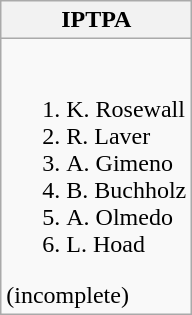<table class="wikitable">
<tr>
<th>IPTPA</th>
</tr>
<tr style="vertical-align: top;">
<td style="white-space: nowrap;"><br><ol><li> K. Rosewall</li><li> R. Laver</li><li> A. Gimeno</li><li> B. Buchholz</li><li> A. Olmedo</li><li> L. Hoad</li></ol>(incomplete)</td>
</tr>
</table>
